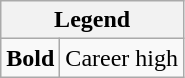<table class="wikitable mw-collapsible mw-collapsed">
<tr>
<th colspan="2">Legend</th>
</tr>
<tr>
<td><strong>Bold</strong></td>
<td>Career high</td>
</tr>
</table>
